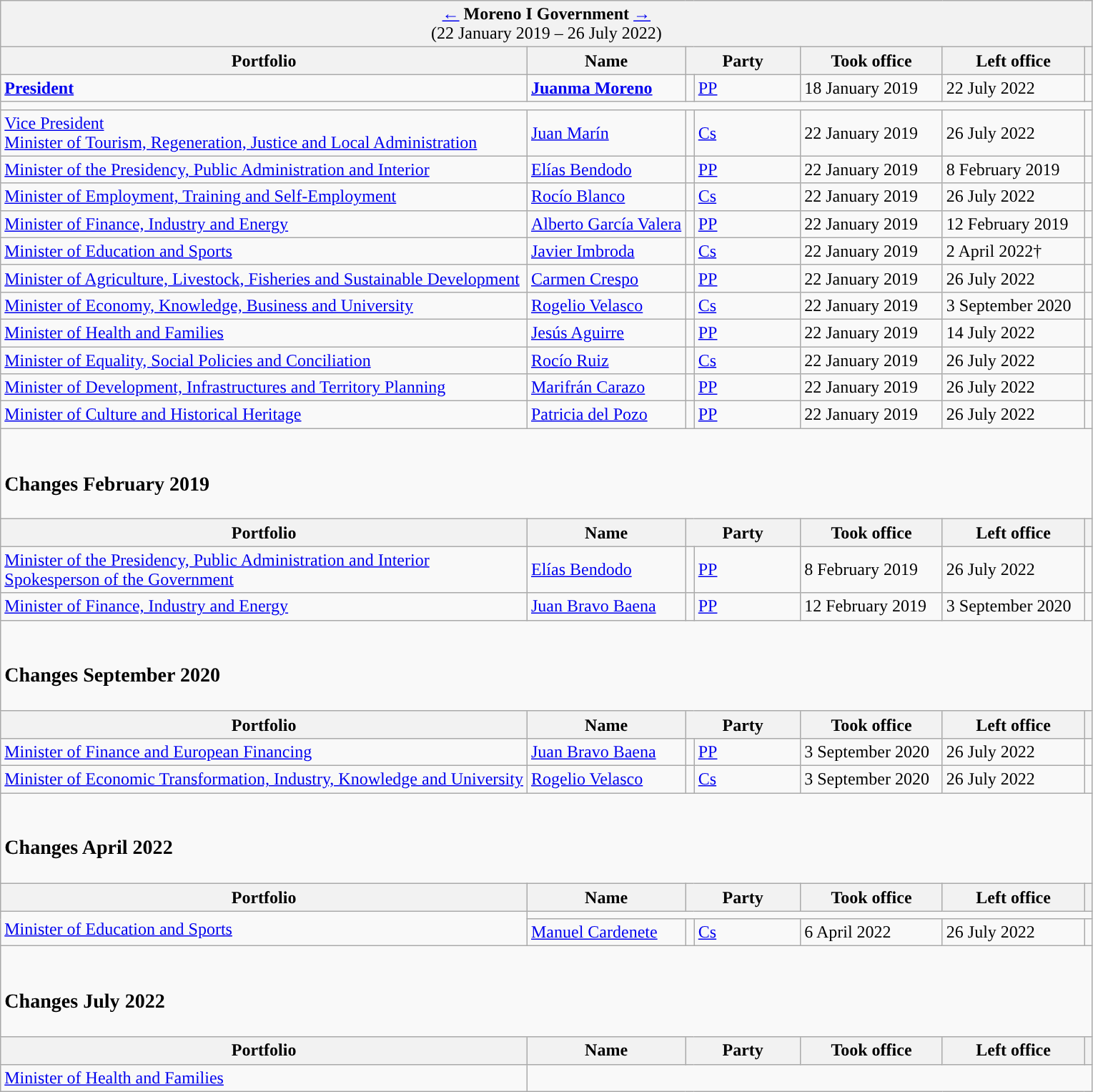<table class="wikitable">
<tr>
<td colspan="7" bgcolor="#F2F2F2" align="center"><a href='#'>←</a> <strong>Moreno I Government</strong> <a href='#'>→</a><br>(22 January 2019 – 26 July 2022)</td>
</tr>
<tr>
<th>Portfolio</th>
<th>Name</th>
<th width="100px" colspan="2">Party</th>
<th width="125px">Took office</th>
<th width="125px">Left office</th>
<th></th>
</tr>
<tr>
<td><strong><a href='#'>President</a></strong></td>
<td><strong><a href='#'>Juanma Moreno</a></strong></td>
<td width="1" style="background-color:"></td>
<td><a href='#'>PP</a></td>
<td>18 January 2019</td>
<td>22 July 2022</td>
<td align="center"></td>
</tr>
<tr>
<td colspan="7"></td>
</tr>
<tr>
<td><a href='#'>Vice President</a><br><a href='#'>Minister of Tourism, Regeneration, Justice and Local Administration</a></td>
<td><a href='#'>Juan Marín</a></td>
<td style="background-color:"></td>
<td><a href='#'>Cs</a></td>
<td>22 January 2019</td>
<td>26 July 2022</td>
<td align="center"></td>
</tr>
<tr>
<td><a href='#'>Minister of the Presidency, Public Administration and Interior</a></td>
<td><a href='#'>Elías Bendodo</a></td>
<td style="background-color:"></td>
<td><a href='#'>PP</a></td>
<td>22 January 2019</td>
<td>8 February 2019</td>
<td align="center"></td>
</tr>
<tr>
<td><a href='#'>Minister of Employment, Training and Self-Employment</a></td>
<td><a href='#'>Rocío Blanco</a></td>
<td style="background-color:"></td>
<td><a href='#'>Cs</a> </td>
<td>22 January 2019</td>
<td>26 July 2022</td>
<td align="center"></td>
</tr>
<tr>
<td><a href='#'>Minister of Finance, Industry and Energy</a></td>
<td><a href='#'>Alberto García Valera</a></td>
<td style="background-color:"></td>
<td><a href='#'>PP</a> </td>
<td>22 January 2019</td>
<td>12 February 2019</td>
<td align="center"></td>
</tr>
<tr>
<td><a href='#'>Minister of Education and Sports</a></td>
<td><a href='#'>Javier Imbroda</a></td>
<td style="background-color:"></td>
<td><a href='#'>Cs</a></td>
<td>22 January 2019</td>
<td>2 April 2022†</td>
<td align="center"></td>
</tr>
<tr>
<td><a href='#'>Minister of Agriculture, Livestock, Fisheries and Sustainable Development</a></td>
<td><a href='#'>Carmen Crespo</a></td>
<td style="background-color:"></td>
<td><a href='#'>PP</a></td>
<td>22 January 2019</td>
<td>26 July 2022</td>
<td align="center"></td>
</tr>
<tr>
<td><a href='#'>Minister of Economy, Knowledge, Business and University</a></td>
<td><a href='#'>Rogelio Velasco</a></td>
<td style="background-color:"></td>
<td><a href='#'>Cs</a> </td>
<td>22 January 2019</td>
<td>3 September 2020</td>
<td align="center"></td>
</tr>
<tr>
<td><a href='#'>Minister of Health and Families</a></td>
<td><a href='#'>Jesús Aguirre</a></td>
<td style="background-color:"></td>
<td><a href='#'>PP</a></td>
<td>22 January 2019</td>
<td>14 July 2022</td>
<td align="center"></td>
</tr>
<tr>
<td><a href='#'>Minister of Equality, Social Policies and Conciliation</a></td>
<td><a href='#'>Rocío Ruiz</a></td>
<td style="background-color:"></td>
<td><a href='#'>Cs</a></td>
<td>22 January 2019</td>
<td>26 July 2022</td>
<td align="center"></td>
</tr>
<tr>
<td><a href='#'>Minister of Development, Infrastructures and Territory Planning</a></td>
<td><a href='#'>Marifrán Carazo</a></td>
<td style="background-color:"></td>
<td><a href='#'>PP</a></td>
<td>22 January 2019</td>
<td>26 July 2022</td>
<td align="center"></td>
</tr>
<tr>
<td><a href='#'>Minister of Culture and Historical Heritage</a></td>
<td><a href='#'>Patricia del Pozo</a></td>
<td style="background-color:"></td>
<td><a href='#'>PP</a></td>
<td>22 January 2019</td>
<td>26 July 2022</td>
<td align="center"></td>
</tr>
<tr>
<td colspan="7"><br><h3>Changes February 2019</h3></td>
</tr>
<tr>
<th>Portfolio</th>
<th>Name</th>
<th colspan="2">Party</th>
<th>Took office</th>
<th>Left office</th>
<th></th>
</tr>
<tr>
<td><a href='#'>Minister of the Presidency, Public Administration and Interior</a><br><a href='#'>Spokesperson of the Government</a></td>
<td><a href='#'>Elías Bendodo</a></td>
<td style="background-color:"></td>
<td><a href='#'>PP</a></td>
<td>8 February 2019</td>
<td>26 July 2022</td>
<td align="center"></td>
</tr>
<tr>
<td><a href='#'>Minister of Finance, Industry and Energy</a></td>
<td><a href='#'>Juan Bravo Baena</a></td>
<td style="background-color:"></td>
<td><a href='#'>PP</a></td>
<td>12 February 2019</td>
<td>3 September 2020</td>
<td align="center"></td>
</tr>
<tr>
<td colspan="7"><br><h3>Changes September 2020</h3></td>
</tr>
<tr>
<th>Portfolio</th>
<th>Name</th>
<th colspan="2">Party</th>
<th>Took office</th>
<th>Left office</th>
<th></th>
</tr>
<tr>
<td><a href='#'>Minister of Finance and European Financing</a></td>
<td><a href='#'>Juan Bravo Baena</a></td>
<td style="background-color:"></td>
<td><a href='#'>PP</a></td>
<td>3 September 2020</td>
<td>26 July 2022</td>
<td align="center"></td>
</tr>
<tr>
<td><a href='#'>Minister of Economic Transformation, Industry, Knowledge and University</a></td>
<td><a href='#'>Rogelio Velasco</a></td>
<td style="background-color:"></td>
<td><a href='#'>Cs</a> </td>
<td>3 September 2020</td>
<td>26 July 2022</td>
<td align="center"></td>
</tr>
<tr>
<td colspan="7"><br><h3>Changes April 2022</h3></td>
</tr>
<tr>
<th>Portfolio</th>
<th>Name</th>
<th colspan="2">Party</th>
<th>Took office</th>
<th>Left office</th>
<th></th>
</tr>
<tr>
<td rowspan="2"><a href='#'>Minister of Education and Sports</a></td>
<td colspan="6"></td>
</tr>
<tr>
<td><a href='#'>Manuel Cardenete</a></td>
<td style="background-color:"></td>
<td><a href='#'>Cs</a></td>
<td>6 April 2022</td>
<td>26 July 2022</td>
<td align="center"></td>
</tr>
<tr>
<td colspan="7"><br><h3>Changes July 2022</h3></td>
</tr>
<tr>
<th>Portfolio</th>
<th>Name</th>
<th colspan="2">Party</th>
<th>Took office</th>
<th>Left office</th>
<th></th>
</tr>
<tr>
<td rowspan="2"><a href='#'>Minister of Health and Families</a></td>
<td colspan="6"></td>
</tr>
</table>
